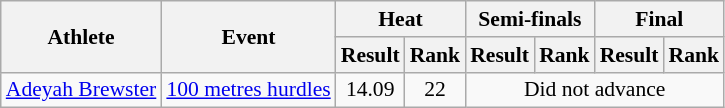<table class="wikitable" style="font-size:90%; text-align:center">
<tr>
<th rowspan="2">Athlete</th>
<th rowspan="2">Event</th>
<th colspan="2">Heat</th>
<th colspan="2">Semi-finals</th>
<th colspan="2">Final</th>
</tr>
<tr>
<th>Result</th>
<th>Rank</th>
<th>Result</th>
<th>Rank</th>
<th>Result</th>
<th>Rank</th>
</tr>
<tr>
<td align="left"><a href='#'>Adeyah Brewster</a></td>
<td align="left"><a href='#'>100 metres hurdles</a></td>
<td>14.09</td>
<td>22</td>
<td colspan="4">Did not advance</td>
</tr>
</table>
